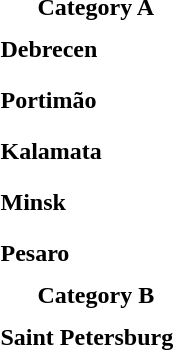<table>
<tr>
<td colspan="4" style="text-align:center;"><strong>Category A</strong></td>
</tr>
<tr>
<th scope=row style="text-align:left">Debrecen </th>
<td style="height:30px;" font-size:95%"></td>
<td style="height:30px;" font-size:95%"></td>
<td style="height:30px;" font-size:95%"></td>
</tr>
<tr>
<th scope=row style="text-align:left">Portimão </th>
<td style="height:30px;" font-size:95%"></td>
<td style="height:30px;" font-size:95%"></td>
<td style="height:30px;" font-size:95%"></td>
</tr>
<tr>
<th scope=row style="text-align:left">Kalamata </th>
<td style="height:30px;" font-size:95%"></td>
<td style="height:30px;" font-size:95%"></td>
<td style="height:30px;" font-size:95%"></td>
</tr>
<tr>
<th scope=row style="text-align:left">Minsk </th>
<td style="height:30px;" font-size:95%"></td>
<td style="height:30px;" font-size:95%"></td>
<td style="height:30px;" font-size:95%"></td>
</tr>
<tr>
<th scope=row style="text-align:left">Pesaro </th>
<td style="height:30px;" font-size:95%"></td>
<td style="height:30px;" font-size:95%"></td>
<td style="height:30px;" font-size:95%"></td>
</tr>
<tr>
<td colspan="4" style="text-align:center;"><strong>Category B</strong></td>
</tr>
<tr>
<th scope=row style="text-align:left">Saint Petersburg </th>
<td style="height:30px;" font-size:95%"></td>
<td style="height:30px;" font-size:95%"></td>
<td style="height:30px;" font-size:95%"></td>
</tr>
</table>
